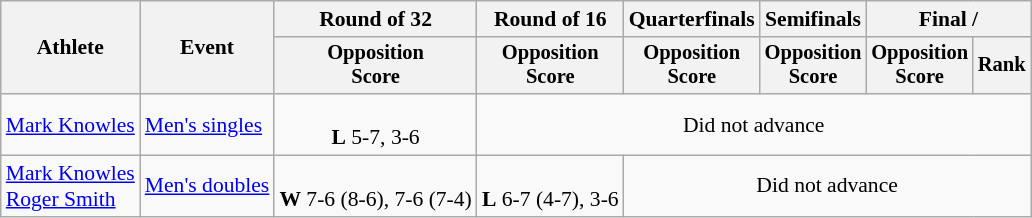<table class=wikitable style="font-size:90%">
<tr>
<th rowspan="2">Athlete</th>
<th rowspan="2">Event</th>
<th>Round of 32</th>
<th>Round of 16</th>
<th>Quarterfinals</th>
<th>Semifinals</th>
<th colspan="2">Final / </th>
</tr>
<tr style="font-size:95%">
<th>Opposition<br>Score</th>
<th>Opposition<br>Score</th>
<th>Opposition<br>Score</th>
<th>Opposition<br>Score</th>
<th>Opposition<br>Score</th>
<th>Rank</th>
</tr>
<tr align=center>
<td align=left><a href='#'>Mark Knowles</a></td>
<td align=left><a href='#'>Men's singles</a></td>
<td><br><strong>L</strong> 5-7, 3-6</td>
<td colspan=5>Did not advance</td>
</tr>
<tr align=center>
<td align=left><a href='#'>Mark Knowles</a><br><a href='#'>Roger Smith</a></td>
<td align=left><a href='#'>Men's doubles</a></td>
<td><br><strong>W</strong> 7-6 (8-6), 7-6 (7-4)</td>
<td><br><strong>L</strong> 6-7 (4-7), 3-6</td>
<td colspan=5>Did not advance</td>
</tr>
</table>
